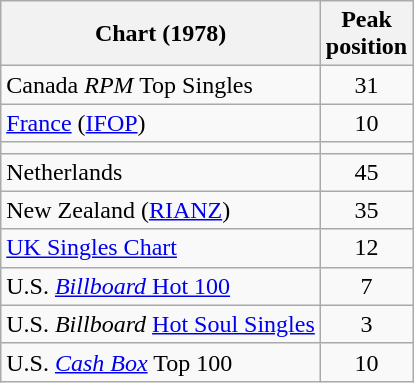<table class="wikitable sortable">
<tr>
<th style="text-align:center;">Chart (1978)</th>
<th style="text-align:center;">Peak<br>position</th>
</tr>
<tr>
<td>Canada <em>RPM</em> Top Singles</td>
<td style="text-align:center;">31</td>
</tr>
<tr>
<td><a href='#'>France</a> (<a href='#'>IFOP</a>)</td>
<td style="text-align:center;">10</td>
</tr>
<tr>
<td></td>
</tr>
<tr>
<td>Netherlands</td>
<td style="text-align:center;">45</td>
</tr>
<tr>
<td>New Zealand (<a href='#'>RIANZ</a>)</td>
<td style="text-align:center;">35</td>
</tr>
<tr>
<td><a href='#'>UK Singles Chart</a></td>
<td style="text-align:center;">12</td>
</tr>
<tr>
<td>U.S. <a href='#'><em>Billboard</em> Hot 100</a></td>
<td style="text-align:center;">7</td>
</tr>
<tr>
<td>U.S. <em>Billboard</em> <a href='#'>Hot Soul Singles</a></td>
<td style="text-align:center;">3</td>
</tr>
<tr>
<td>U.S. <em><a href='#'>Cash Box</a></em> Top 100</td>
<td style="text-align:center;">10</td>
</tr>
</table>
